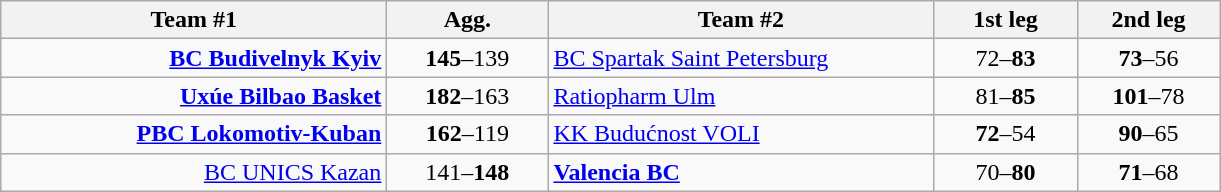<table class=wikitable style="text-align:center">
<tr>
<th width=250>Team #1</th>
<th width=100>Agg.</th>
<th width=250>Team #2</th>
<th width=88>1st leg</th>
<th width=88>2nd leg</th>
</tr>
<tr>
<td align=right><strong><a href='#'>BC Budivelnyk Kyiv</a></strong> </td>
<td><strong>145</strong>–139</td>
<td align=left> <a href='#'>BC Spartak Saint Petersburg</a></td>
<td>72–<strong>83</strong></td>
<td><strong>73</strong>–56</td>
</tr>
<tr>
<td align=right><strong><a href='#'>Uxúe Bilbao Basket</a></strong> </td>
<td><strong>182</strong>–163</td>
<td align=left> <a href='#'>Ratiopharm Ulm</a></td>
<td>81–<strong>85</strong></td>
<td><strong>101</strong>–78</td>
</tr>
<tr>
<td align=right><strong><a href='#'>PBC Lokomotiv-Kuban</a></strong> </td>
<td><strong>162</strong>–119</td>
<td align=left> <a href='#'>KK Budućnost VOLI</a></td>
<td><strong>72</strong>–54</td>
<td><strong>90</strong>–65</td>
</tr>
<tr>
<td align=right><a href='#'>BC UNICS Kazan</a> </td>
<td>141–<strong>148</strong></td>
<td align=left> <strong><a href='#'>Valencia BC</a></strong></td>
<td>70–<strong>80</strong></td>
<td><strong>71</strong>–68</td>
</tr>
</table>
